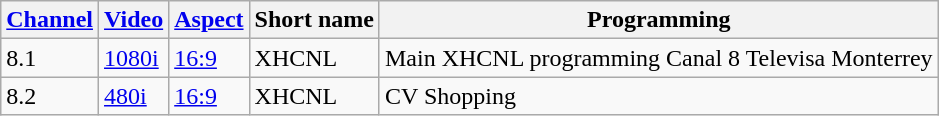<table class="wikitable">
<tr>
<th><a href='#'>Channel</a></th>
<th><a href='#'>Video</a></th>
<th><a href='#'>Aspect</a></th>
<th>Short name</th>
<th>Programming</th>
</tr>
<tr>
<td>8.1</td>
<td><a href='#'>1080i</a></td>
<td><a href='#'>16:9</a></td>
<td>XHCNL</td>
<td>Main XHCNL programming Canal 8 Televisa Monterrey</td>
</tr>
<tr>
<td>8.2</td>
<td><a href='#'>480i</a></td>
<td><a href='#'>16:9</a></td>
<td>XHCNL</td>
<td>CV Shopping</td>
</tr>
</table>
